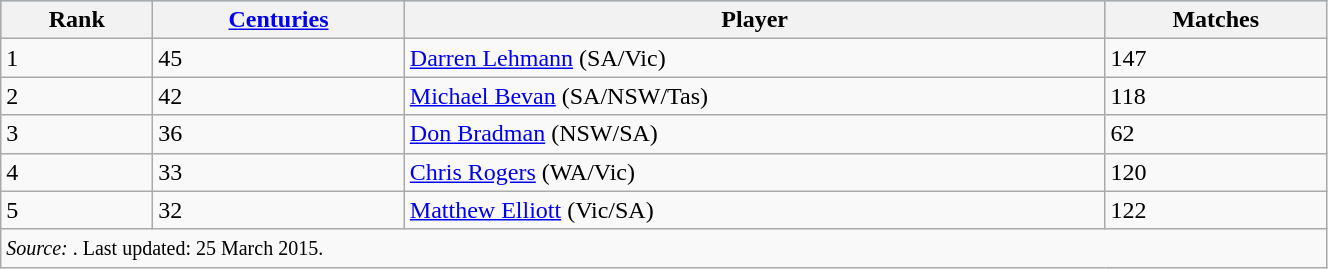<table class="wikitable" style="width:70%;">
<tr style="background:#87cefa;">
<th>Rank</th>
<th><a href='#'>Centuries</a></th>
<th>Player</th>
<th>Matches</th>
</tr>
<tr>
<td>1</td>
<td>45</td>
<td><a href='#'>Darren Lehmann</a> (SA/Vic)</td>
<td>147</td>
</tr>
<tr>
<td>2</td>
<td>42</td>
<td><a href='#'>Michael Bevan</a> (SA/NSW/Tas)</td>
<td>118</td>
</tr>
<tr>
<td>3</td>
<td>36</td>
<td><a href='#'>Don Bradman</a> (NSW/SA)</td>
<td>62</td>
</tr>
<tr>
<td>4</td>
<td>33</td>
<td><a href='#'>Chris Rogers</a> (WA/Vic)</td>
<td>120</td>
</tr>
<tr>
<td>5</td>
<td>32</td>
<td><a href='#'>Matthew Elliott</a> (Vic/SA)</td>
<td>122</td>
</tr>
<tr>
<td colspan=4><small><em>Source: </em>. Last updated: 25 March 2015.</small></td>
</tr>
</table>
